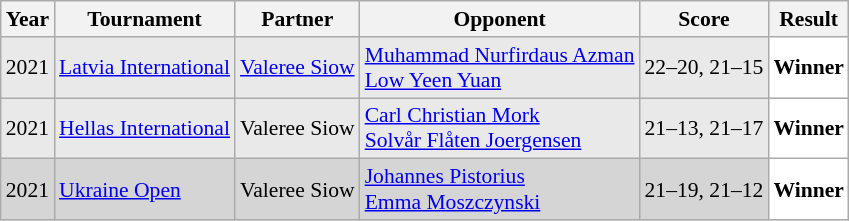<table class="sortable wikitable" style="font-size: 90%;">
<tr>
<th>Year</th>
<th>Tournament</th>
<th>Partner</th>
<th>Opponent</th>
<th>Score</th>
<th>Result</th>
</tr>
<tr style="background:#E9E9E9">
<td align="center">2021</td>
<td align="left"><a href='#'>Latvia International</a></td>
<td align="left"> <a href='#'>Valeree Siow</a></td>
<td align="left"> <a href='#'>Muhammad Nurfirdaus Azman</a><br> <a href='#'>Low Yeen Yuan</a></td>
<td align="left">22–20, 21–15</td>
<td style="text-align:left; background:white"> <strong>Winner</strong></td>
</tr>
<tr style="background:#E9E9E9">
<td align="center">2021</td>
<td align="left"><a href='#'>Hellas International</a></td>
<td align="left"> Valeree Siow</td>
<td align="left"> <a href='#'>Carl Christian Mork</a><br> <a href='#'>Solvår Flåten Joergensen</a></td>
<td align="left">21–13, 21–17</td>
<td style="text-align:left; background:white"> <strong>Winner</strong></td>
</tr>
<tr style="background:#D5D5D5">
<td align="center">2021</td>
<td align="left"><a href='#'>Ukraine Open</a></td>
<td align="left"> Valeree Siow</td>
<td align="left"> <a href='#'>Johannes Pistorius</a><br> <a href='#'>Emma Moszczynski</a></td>
<td align="left">21–19, 21–12</td>
<td style="text-align:left; background:white"> <strong>Winner</strong></td>
</tr>
</table>
